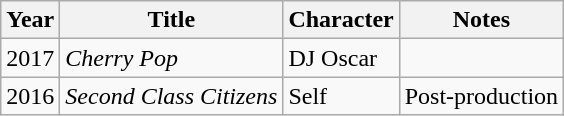<table class="wikitable">
<tr>
<th>Year</th>
<th>Title</th>
<th>Character</th>
<th>Notes</th>
</tr>
<tr>
<td>2017</td>
<td><em>Cherry Pop</em></td>
<td>DJ Oscar</td>
<td></td>
</tr>
<tr>
<td>2016</td>
<td><em>Second Class Citizens</em></td>
<td>Self</td>
<td>Post-production</td>
</tr>
</table>
